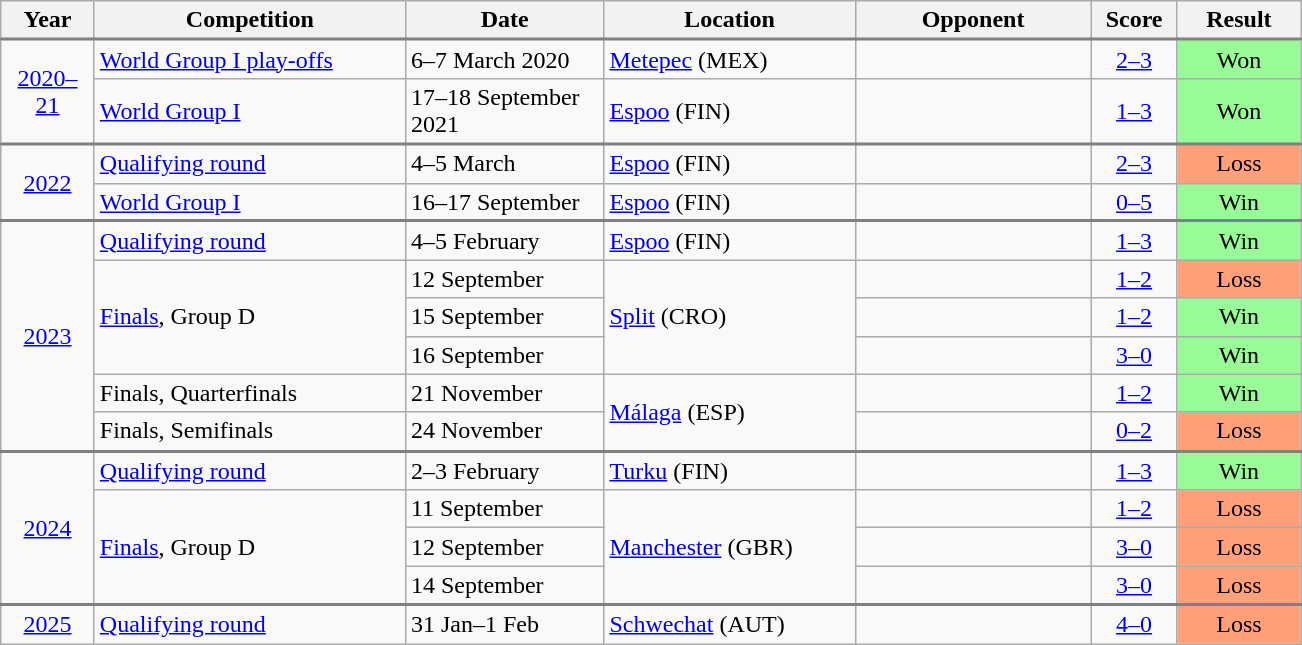<table class="wikitable">
<tr>
<th width="55">Year</th>
<th width="200">Competition</th>
<th width="125">Date</th>
<th width="160">Location</th>
<th width="150">Opponent</th>
<th width="50">Score</th>
<th width="75">Result</th>
</tr>
<tr style="border-top:2px solid gray;">
<td align="center" rowspan="2"><a href='#'>2020–21</a></td>
<td><a href='#'>World Group I play-offs</a></td>
<td>6–7 March 2020</td>
<td><a href='#'>Metepec</a> (MEX)</td>
<td></td>
<td align="center"><a href='#'>2–3</a></td>
<td align="center" bgcolor="#98FB98">Won</td>
</tr>
<tr>
<td><a href='#'>World Group I</a></td>
<td>17–18 September 2021</td>
<td><a href='#'>Espoo</a> (FIN)</td>
<td></td>
<td align="center"><a href='#'>1–3</a></td>
<td align="center" bgcolor="#98FB98">Won</td>
</tr>
<tr style="border-top:2px solid gray;">
<td align="center" rowspan=2><a href='#'>2022</a></td>
<td><a href='#'>Qualifying round</a></td>
<td>4–5 March</td>
<td><a href='#'>Espoo</a> (FIN)</td>
<td></td>
<td align="center"><a href='#'>2–3</a></td>
<td align="center" bgcolor="#FFA07A">Loss</td>
</tr>
<tr>
<td><a href='#'>World Group I</a></td>
<td>16–17 September</td>
<td><a href='#'>Espoo</a> (FIN)</td>
<td></td>
<td align="center"><a href='#'>0–5</a></td>
<td align="center" bgcolor="#98FB98">Win</td>
</tr>
<tr>
</tr>
<tr style="border-top:2px solid gray;">
<td align="center" rowspan=6><a href='#'>2023</a></td>
<td><a href='#'>Qualifying round</a></td>
<td>4–5 February</td>
<td><a href='#'>Espoo</a> (FIN)</td>
<td></td>
<td align="center"><a href='#'>1–3</a></td>
<td align="center" bgcolor="#98FB98">Win</td>
</tr>
<tr>
<td rowspan="3"><a href='#'>Finals</a>, Group D</td>
<td>12 September</td>
<td rowspan="3"><a href='#'>Split</a> (CRO)</td>
<td></td>
<td align="center"><a href='#'>1–2</a></td>
<td align="center" bgcolor="#FFA07A">Loss</td>
</tr>
<tr>
<td>15 September</td>
<td></td>
<td align="center"><a href='#'>1–2</a></td>
<td align="center" bgcolor="#98FB98">Win</td>
</tr>
<tr>
<td>16 September</td>
<td></td>
<td align="center"><a href='#'>3–0</a></td>
<td align="center" bgcolor="#98FB98">Win</td>
</tr>
<tr>
<td>Finals, Quarterfinals</td>
<td>21 November</td>
<td rowspan="2"><a href='#'>Málaga</a> (ESP)</td>
<td></td>
<td align="center"><a href='#'>1–2</a></td>
<td align="center" bgcolor="#98FB98">Win</td>
</tr>
<tr>
<td>Finals, Semifinals</td>
<td>24 November</td>
<td></td>
<td align="center"><a href='#'>0–2</a></td>
<td align="center" bgcolor="#FFA07A">Loss</td>
</tr>
<tr style="border-top:2px solid gray;">
<td align="center" rowspan=4><a href='#'>2024</a></td>
<td><a href='#'>Qualifying round</a></td>
<td>2–3 February</td>
<td><a href='#'>Turku</a> (FIN)</td>
<td></td>
<td align="center"><a href='#'>1–3</a></td>
<td align="center" bgcolor="#98FB98">Win</td>
</tr>
<tr>
<td rowspan="3"><a href='#'>Finals</a>, Group D</td>
<td>11 September</td>
<td rowspan="3"><a href='#'>Manchester</a> (GBR)</td>
<td></td>
<td align="center"><a href='#'>1–2</a></td>
<td align="center" bgcolor="#FFA07A">Loss</td>
</tr>
<tr>
<td>12 September</td>
<td></td>
<td align="center"><a href='#'>3–0</a></td>
<td align="center" bgcolor="#FFA07A">Loss</td>
</tr>
<tr>
<td>14 September</td>
<td></td>
<td align="center"><a href='#'>3–0</a></td>
<td align="center" bgcolor="#FFA07A">Loss</td>
</tr>
<tr style="border-top:2px solid gray;">
<td align="center" rowspan=4><a href='#'>2025</a></td>
<td><a href='#'>Qualifying round</a></td>
<td>31 Jan–1 Feb</td>
<td><a href='#'>Schwechat</a> (AUT)</td>
<td></td>
<td align="center"><a href='#'>4–0</a></td>
<td align="center" bgcolor="#FFA07A">Loss</td>
</tr>
</table>
